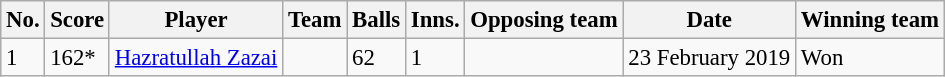<table style="font-size:95%" class="wikitable sortable">
<tr>
<th>No.</th>
<th>Score</th>
<th>Player</th>
<th>Team</th>
<th>Balls</th>
<th>Inns.</th>
<th>Opposing team</th>
<th>Date</th>
<th>Winning team</th>
</tr>
<tr>
<td>1</td>
<td>162*</td>
<td><a href='#'>Hazratullah Zazai</a></td>
<td></td>
<td>62</td>
<td>1</td>
<td></td>
<td>23 February 2019</td>
<td>Won</td>
</tr>
</table>
